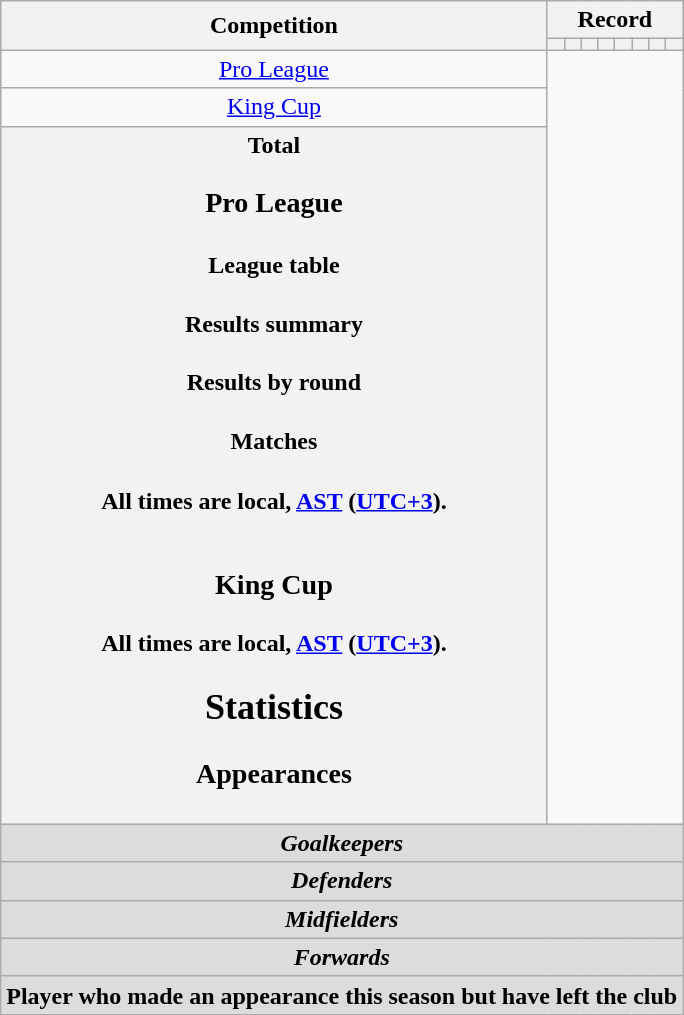<table class="wikitable" style="text-align: center">
<tr>
<th rowspan=2>Competition</th>
<th colspan=8>Record</th>
</tr>
<tr>
<th></th>
<th></th>
<th></th>
<th></th>
<th></th>
<th></th>
<th></th>
<th></th>
</tr>
<tr>
<td><a href='#'>Pro League</a><br></td>
</tr>
<tr>
<td><a href='#'>King Cup</a><br></td>
</tr>
<tr>
<th>Total<br>
<h3>Pro League</h3><h4>League table</h4><h4>Results summary</h4>
<h4>Results by round</h4><h4>Matches</h4>All times are local, <a href='#'>AST</a> (<a href='#'>UTC+3</a>).<br>


<br>




























<h3>King Cup</h3>
All times are local, <a href='#'>AST</a> (<a href='#'>UTC+3</a>).<br><h2>Statistics</h2><h3>Appearances</h3></th>
</tr>
<tr>
<th colspan=10 style=background:#dcdcdc; text-align:center><em>Goalkeepers</em><br>


</th>
</tr>
<tr>
<th colspan=10 style=background:#dcdcdc; text-align:center><em>Defenders</em><br>











</th>
</tr>
<tr>
<th colspan=10 style=background:#dcdcdc; text-align:center><em>Midfielders</em><br>
















</th>
</tr>
<tr>
<th colspan=10 style=background:#dcdcdc; text-align:center><em>Forwards</em><br>


</th>
</tr>
<tr>
<th colspan=18 style=background:#dcdcdc; text-align:center>Player who made an appearance this season but have left the club<br>

</th>
</tr>
</table>
